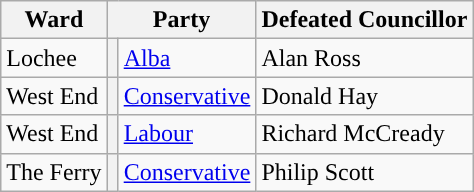<table class="wikitable sortable">
<tr>
<th>Ward</th>
<th colspan="2">Party</th>
<th>Defeated Councillor</th>
</tr>
<tr>
<td>Lochee</td>
<th style="background-color: "></th>
<td><a href='#'>Alba</a></td>
<td>Alan Ross</td>
</tr>
<tr>
<td>West End</td>
<th style="background-color: "></th>
<td><a href='#'>Conservative</a></td>
<td>Donald Hay</td>
</tr>
<tr>
<td>West End</td>
<th style="background-color: "></th>
<td><a href='#'>Labour</a></td>
<td>Richard McCready</td>
</tr>
<tr>
<td>The Ferry</td>
<th style="background-color: "></th>
<td><a href='#'>Conservative</a></td>
<td>Philip Scott</td>
</tr>
</table>
